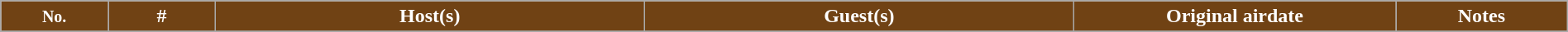<table class="wikitable" style="width:100%;">
<tr style="color:white">
<th style="background:#704214;" width="5%"><small>No.</small></th>
<th style="background:#704214;" width="5%">#</th>
<th style="background:#704214;" width="20%">Host(s)</th>
<th style="background:#704214;" width="20%">Guest(s)</th>
<th style="background:#704214;" width="15%">Original airdate</th>
<th style="background:#704214;" width="8%">Notes</th>
</tr>
<tr>
</tr>
</table>
